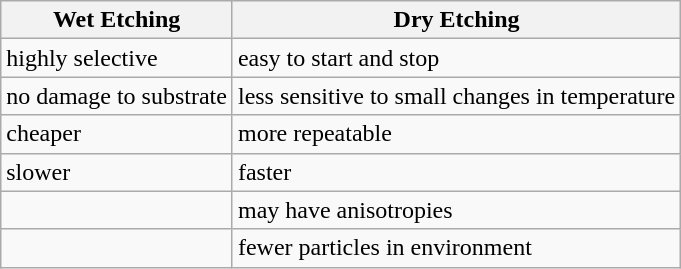<table class="wikitable">
<tr>
<th>Wet Etching</th>
<th>Dry Etching</th>
</tr>
<tr>
<td>highly selective</td>
<td>easy to start and stop</td>
</tr>
<tr>
<td>no damage to substrate</td>
<td>less sensitive to small changes in temperature</td>
</tr>
<tr>
<td>cheaper</td>
<td>more repeatable</td>
</tr>
<tr>
<td>slower</td>
<td>faster</td>
</tr>
<tr>
<td></td>
<td>may have anisotropies</td>
</tr>
<tr>
<td></td>
<td>fewer particles in environment</td>
</tr>
</table>
